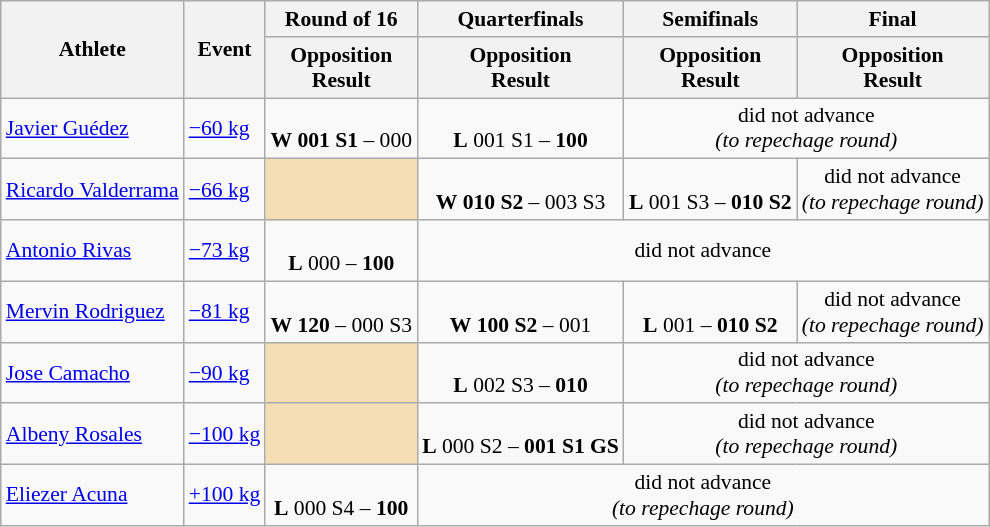<table class="wikitable" style="font-size:90%">
<tr>
<th rowspan="2">Athlete</th>
<th rowspan="2">Event</th>
<th>Round of 16</th>
<th>Quarterfinals</th>
<th>Semifinals</th>
<th>Final</th>
</tr>
<tr>
<th>Opposition<br>Result</th>
<th>Opposition<br>Result</th>
<th>Opposition<br>Result</th>
<th>Opposition<br>Result</th>
</tr>
<tr>
<td><a href='#'>Javier Guédez</a></td>
<td><a href='#'>−60 kg</a></td>
<td align=center><br><strong>W</strong> <strong>001 S1</strong> – 000</td>
<td align=center><br><strong>L</strong> 001 S1 – <strong>100</strong></td>
<td style="text-align:center;" colspan="5">did not advance<br><em>(to repechage round)</em></td>
</tr>
<tr>
<td><a href='#'>Ricardo Valderrama</a></td>
<td><a href='#'>−66 kg</a></td>
<td style="text-align:center; background:wheat;"></td>
<td align=center><br><strong>W</strong> <strong>010 S2</strong> – 003 S3</td>
<td align=center><br><strong>L</strong> 001 S3 – <strong>010 S2</strong></td>
<td style="text-align:center;" colspan="5">did not advance<br><em>(to repechage round)</em></td>
</tr>
<tr>
<td><a href='#'>Antonio Rivas</a></td>
<td><a href='#'>−73 kg</a></td>
<td align=center><br><strong>L</strong> 000 – <strong>100</strong></td>
<td style="text-align:center;" colspan="5">did not advance</td>
</tr>
<tr>
<td><a href='#'>Mervin Rodriguez</a></td>
<td><a href='#'>−81 kg</a></td>
<td align=center><br><strong>W</strong> <strong>120</strong> – 000 S3</td>
<td align=center><br><strong>W</strong> <strong>100 S2</strong> – 001</td>
<td align=center><br><strong>L</strong> 001 – <strong>010 S2</strong></td>
<td style="text-align:center;" colspan="5">did not advance<br><em>(to repechage round)</em></td>
</tr>
<tr>
<td><a href='#'>Jose Camacho</a></td>
<td><a href='#'>−90 kg</a></td>
<td style="text-align:center; background:wheat;"></td>
<td align=center><br><strong>L</strong> 002 S3 – <strong>010</strong></td>
<td style="text-align:center;" colspan="5">did not advance<br><em>(to repechage round)</em></td>
</tr>
<tr>
<td><a href='#'>Albeny Rosales</a></td>
<td><a href='#'>−100 kg</a></td>
<td style="text-align:center; background:wheat;"></td>
<td align=center><br><strong>L</strong> 000 S2 – <strong>001 S1 GS</strong></td>
<td style="text-align:center;" colspan="5">did not advance<br><em>(to repechage round)</em></td>
</tr>
<tr>
<td><a href='#'>Eliezer Acuna</a></td>
<td><a href='#'>+100 kg</a></td>
<td align=center><br><strong>L</strong> 000 S4 – <strong>100</strong></td>
<td style="text-align:center;" colspan="5">did not advance<br><em>(to repechage round)</em></td>
</tr>
</table>
